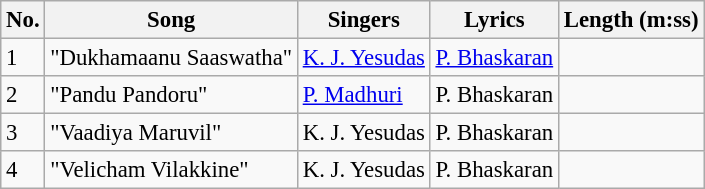<table class="wikitable" style="font-size:95%;">
<tr>
<th>No.</th>
<th>Song</th>
<th>Singers</th>
<th>Lyrics</th>
<th>Length (m:ss)</th>
</tr>
<tr>
<td>1</td>
<td>"Dukhamaanu Saaswatha"</td>
<td><a href='#'>K. J. Yesudas</a></td>
<td><a href='#'>P. Bhaskaran</a></td>
<td></td>
</tr>
<tr>
<td>2</td>
<td>"Pandu Pandoru"</td>
<td><a href='#'>P. Madhuri</a></td>
<td>P. Bhaskaran</td>
<td></td>
</tr>
<tr>
<td>3</td>
<td>"Vaadiya Maruvil"</td>
<td>K. J. Yesudas</td>
<td>P. Bhaskaran</td>
<td></td>
</tr>
<tr>
<td>4</td>
<td>"Velicham Vilakkine"</td>
<td>K. J. Yesudas</td>
<td>P. Bhaskaran</td>
<td></td>
</tr>
</table>
